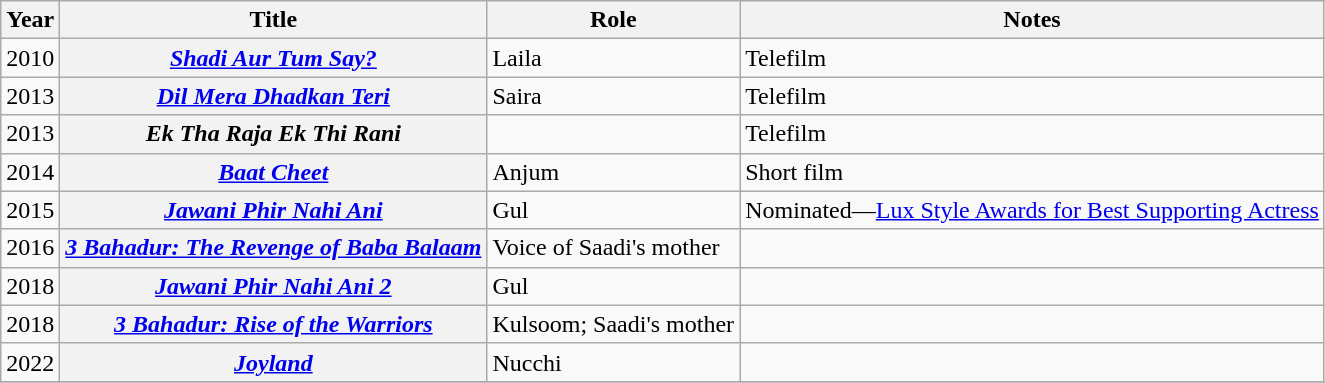<table class="wikitable sortable plainrowheaders">
<tr style="text-align:center;">
<th scope="col">Year</th>
<th scope="col">Title</th>
<th scope="col">Role</th>
<th class="unsortable" scope="col">Notes</th>
</tr>
<tr>
<td>2010</td>
<th scope="row"><em><a href='#'>Shadi Aur Tum Say?</a></em></th>
<td>Laila</td>
<td>Telefilm</td>
</tr>
<tr>
<td>2013</td>
<th scope="row"><em><a href='#'>Dil Mera Dhadkan Teri</a></em></th>
<td>Saira</td>
<td>Telefilm</td>
</tr>
<tr>
<td>2013</td>
<th scope="row"><em>Ek Tha Raja Ek Thi Rani</em></th>
<td></td>
<td>Telefilm</td>
</tr>
<tr>
<td>2014</td>
<th scope="row"><em><a href='#'>Baat Cheet</a></em></th>
<td>Anjum</td>
<td>Short film</td>
</tr>
<tr>
<td>2015</td>
<th scope="row"><em><a href='#'>Jawani Phir Nahi Ani</a></em></th>
<td>Gul</td>
<td>Nominated—<a href='#'>Lux Style Awards for Best Supporting Actress</a></td>
</tr>
<tr>
<td>2016</td>
<th scope="row"><em><a href='#'>3 Bahadur: The Revenge of Baba Balaam</a></em></th>
<td>Voice of Saadi's mother</td>
<td></td>
</tr>
<tr>
<td>2018</td>
<th scope="row"><em><a href='#'>Jawani Phir Nahi Ani 2</a></em></th>
<td>Gul</td>
<td></td>
</tr>
<tr>
<td>2018</td>
<th scope="row"><em><a href='#'>3 Bahadur: Rise of the Warriors</a></em></th>
<td>Kulsoom; Saadi's mother</td>
<td></td>
</tr>
<tr>
<td>2022</td>
<th scope="row"><em><a href='#'>Joyland</a></em></th>
<td>Nucchi</td>
<td></td>
</tr>
<tr>
</tr>
</table>
